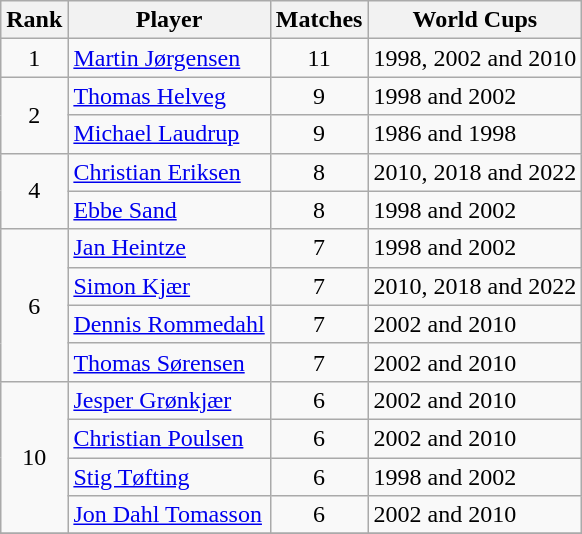<table class="wikitable" style="text-align: left;">
<tr>
<th>Rank</th>
<th>Player</th>
<th>Matches</th>
<th>World Cups</th>
</tr>
<tr>
<td align=center>1</td>
<td><a href='#'>Martin Jørgensen</a></td>
<td align=center>11</td>
<td>1998, 2002 and 2010</td>
</tr>
<tr>
<td rowspan=2 align=center>2</td>
<td><a href='#'>Thomas Helveg</a></td>
<td align=center>9</td>
<td>1998 and 2002</td>
</tr>
<tr>
<td><a href='#'>Michael Laudrup</a></td>
<td align=center>9</td>
<td>1986 and 1998</td>
</tr>
<tr>
<td rowspan=2 align=center>4</td>
<td><a href='#'>Christian Eriksen</a></td>
<td align=center>8</td>
<td>2010, 2018 and 2022</td>
</tr>
<tr>
<td><a href='#'>Ebbe Sand</a></td>
<td align=center>8</td>
<td>1998 and 2002</td>
</tr>
<tr>
<td rowspan=4 align=center>6</td>
<td><a href='#'>Jan Heintze</a></td>
<td align=center>7</td>
<td>1998 and 2002</td>
</tr>
<tr>
<td><a href='#'>Simon Kjær</a></td>
<td align=center>7</td>
<td>2010, 2018 and 2022</td>
</tr>
<tr>
<td><a href='#'>Dennis Rommedahl</a></td>
<td align=center>7</td>
<td>2002 and 2010</td>
</tr>
<tr>
<td><a href='#'>Thomas Sørensen</a></td>
<td align=center>7</td>
<td>2002 and 2010</td>
</tr>
<tr>
<td rowspan=4 align=center>10</td>
<td><a href='#'>Jesper Grønkjær</a></td>
<td align=center>6</td>
<td>2002 and 2010</td>
</tr>
<tr>
<td><a href='#'>Christian Poulsen</a></td>
<td align=center>6</td>
<td>2002 and 2010</td>
</tr>
<tr>
<td><a href='#'>Stig Tøfting</a></td>
<td align=center>6</td>
<td>1998 and 2002</td>
</tr>
<tr>
<td><a href='#'>Jon Dahl Tomasson</a></td>
<td align=center>6</td>
<td>2002 and 2010</td>
</tr>
<tr>
</tr>
</table>
